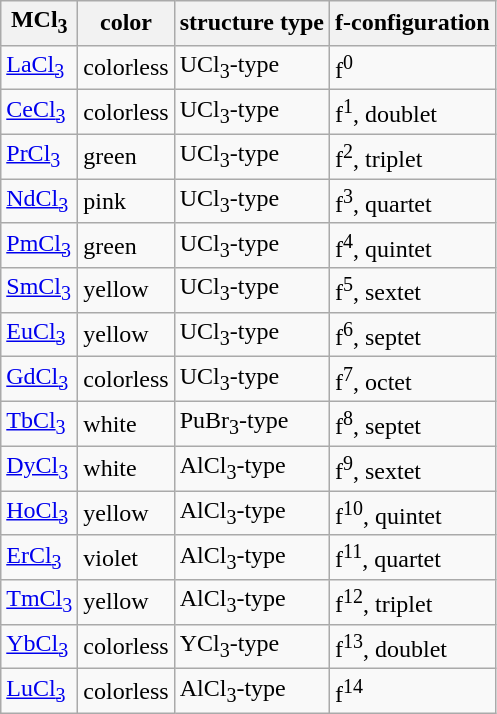<table class="wikitable">
<tr>
<th>MCl<sub>3</sub></th>
<th>color</th>
<th>structure type</th>
<th>f-configuration</th>
</tr>
<tr>
<td><a href='#'>LaCl<sub>3</sub></a></td>
<td>colorless</td>
<td>UCl<sub>3</sub>-type</td>
<td>f<sup>0</sup></td>
</tr>
<tr>
<td><a href='#'>CeCl<sub>3</sub></a></td>
<td>colorless</td>
<td>UCl<sub>3</sub>-type</td>
<td>f<sup>1</sup>, doublet</td>
</tr>
<tr>
<td><a href='#'>PrCl<sub>3</sub></a></td>
<td>green</td>
<td>UCl<sub>3</sub>-type</td>
<td>f<sup>2</sup>, triplet</td>
</tr>
<tr>
<td><a href='#'>NdCl<sub>3</sub></a></td>
<td>pink</td>
<td>UCl<sub>3</sub>-type</td>
<td>f<sup>3</sup>, quartet</td>
</tr>
<tr>
<td><a href='#'>PmCl<sub>3</sub></a></td>
<td>green</td>
<td>UCl<sub>3</sub>-type</td>
<td>f<sup>4</sup>, quintet</td>
</tr>
<tr>
<td><a href='#'>SmCl<sub>3</sub></a></td>
<td>yellow</td>
<td>UCl<sub>3</sub>-type</td>
<td>f<sup>5</sup>, sextet</td>
</tr>
<tr>
<td><a href='#'>EuCl<sub>3</sub></a></td>
<td>yellow</td>
<td>UCl<sub>3</sub>-type</td>
<td>f<sup>6</sup>, septet</td>
</tr>
<tr>
<td><a href='#'>GdCl<sub>3</sub></a></td>
<td>colorless</td>
<td>UCl<sub>3</sub>-type</td>
<td>f<sup>7</sup>, octet</td>
</tr>
<tr>
<td><a href='#'>TbCl<sub>3</sub></a></td>
<td>white</td>
<td>PuBr<sub>3</sub>-type</td>
<td>f<sup>8</sup>, septet</td>
</tr>
<tr>
<td><a href='#'>DyCl<sub>3</sub></a></td>
<td>white</td>
<td>AlCl<sub>3</sub>-type</td>
<td>f<sup>9</sup>, sextet</td>
</tr>
<tr>
<td><a href='#'>HoCl<sub>3</sub></a></td>
<td>yellow</td>
<td>AlCl<sub>3</sub>-type</td>
<td>f<sup>10</sup>, quintet</td>
</tr>
<tr>
<td><a href='#'>ErCl<sub>3</sub></a></td>
<td>violet</td>
<td>AlCl<sub>3</sub>-type</td>
<td>f<sup>11</sup>, quartet</td>
</tr>
<tr>
<td><a href='#'>TmCl<sub>3</sub></a></td>
<td>yellow</td>
<td>AlCl<sub>3</sub>-type</td>
<td>f<sup>12</sup>, triplet</td>
</tr>
<tr>
<td><a href='#'>YbCl<sub>3</sub></a></td>
<td>colorless</td>
<td>YCl<sub>3</sub>-type</td>
<td>f<sup>13</sup>, doublet</td>
</tr>
<tr>
<td><a href='#'>LuCl<sub>3</sub></a></td>
<td>colorless</td>
<td>AlCl<sub>3</sub>-type</td>
<td>f<sup>14</sup></td>
</tr>
</table>
